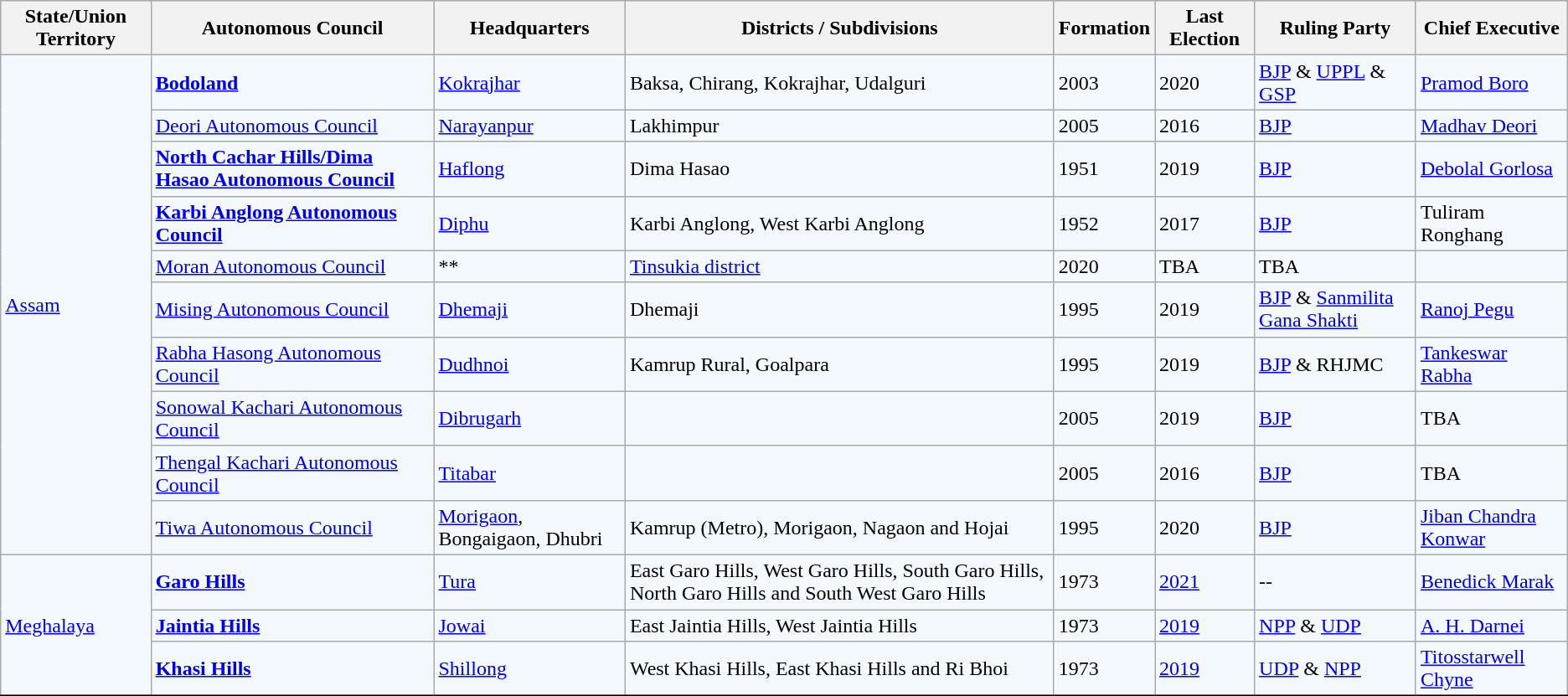<table class="wikitable sortable" style="border:1px solid black">
<tr bgcolor=#99ccff>
<th><strong>State/Union Territory</strong></th>
<th><strong>Autonomous Council</strong></th>
<th><strong>Headquarters</strong></th>
<th><strong>Districts / Subdivisions</strong></th>
<th><strong>Formation</strong></th>
<th><strong>Last Election</strong></th>
<th><strong>Ruling Party</strong></th>
<th>Chief Executive</th>
</tr>
<tr bgcolor=#F4F9FF>
<td rowspan="10"><a href='#'>Assam</a></td>
<td><strong><a href='#'>Bodoland</a></strong></td>
<td><a href='#'>Kokrajhar</a></td>
<td>Baksa, Chirang, Kokrajhar, Udalguri</td>
<td>2003</td>
<td>2020</td>
<td><a href='#'>BJP</a> & <a href='#'>UPPL</a> & <a href='#'>GSP</a></td>
<td><a href='#'>Pramod Boro</a></td>
</tr>
<tr bgcolor=#F4F9FF>
<td><a href='#'>Deori Autonomous Council</a></td>
<td><a href='#'>Narayanpur</a></td>
<td>Lakhimpur</td>
<td>2005</td>
<td>2016</td>
<td><a href='#'>BJP</a></td>
<td><a href='#'>Madhav Deori</a></td>
</tr>
<tr bgcolor=#F4F9FF>
<td><strong><a href='#'>North Cachar Hills/Dima Hasao Autonomous Council</a></strong></td>
<td><a href='#'>Haflong</a></td>
<td>Dima Hasao</td>
<td>1951</td>
<td>2019</td>
<td><a href='#'>BJP</a></td>
<td><a href='#'>Debolal Gorlosa</a></td>
</tr>
<tr bgcolor=#F4F9FF>
<td><strong><a href='#'>Karbi Anglong Autonomous Council</a></strong></td>
<td><a href='#'>Diphu</a></td>
<td>Karbi Anglong, West Karbi Anglong</td>
<td>1952</td>
<td>2017</td>
<td><a href='#'>BJP</a></td>
<td>Tuliram Ronghang</td>
</tr>
<tr bgcolor=#F4F9FF>
<td><a href='#'>Moran Autonomous Council</a></td>
<td>**</td>
<td><a href='#'>Tinsukia district</a></td>
<td>2020</td>
<td>TBA</td>
<td>TBA</td>
<td></td>
</tr>
<tr bgcolor=#F4F9FF>
<td><a href='#'>Mising Autonomous Council</a></td>
<td><a href='#'>Dhemaji</a></td>
<td>Dhemaji</td>
<td>1995</td>
<td>2019</td>
<td><a href='#'>BJP</a> & <a href='#'>Sanmilita Gana Shakti</a></td>
<td><a href='#'>Ranoj Pegu</a></td>
</tr>
<tr bgcolor=#F4F9FF>
<td><a href='#'>Rabha Hasong Autonomous Council</a></td>
<td><a href='#'>Dudhnoi</a></td>
<td>Kamrup Rural, Goalpara</td>
<td>1995</td>
<td>2019</td>
<td><a href='#'>BJP</a> & RHJMC</td>
<td><a href='#'>Tankeswar Rabha</a></td>
</tr>
<tr bgcolor=#F4F9FF>
<td><a href='#'>Sonowal Kachari Autonomous Council</a></td>
<td><a href='#'>Dibrugarh</a></td>
<td></td>
<td>2005</td>
<td>2019</td>
<td><a href='#'>BJP</a></td>
<td>TBA</td>
</tr>
<tr bgcolor=#F4F9FF>
<td><a href='#'>Thengal Kachari Autonomous Council</a></td>
<td><a href='#'>Titabar</a></td>
<td></td>
<td>2005</td>
<td>2016</td>
<td><a href='#'>BJP</a></td>
<td>TBA</td>
</tr>
<tr bgcolor=#F4F9FF>
<td><a href='#'>Tiwa Autonomous Council</a></td>
<td><a href='#'>Morigaon</a>, Bongaigaon, Dhubri</td>
<td>Kamrup (Metro), Morigaon, Nagaon and Hojai</td>
<td>1995</td>
<td>2020</td>
<td><a href='#'>BJP</a></td>
<td><a href='#'>Jiban Chandra Konwar</a></td>
</tr>
<tr bgcolor=#F4F9FF>
<td rowspan="3"><a href='#'>Meghalaya</a></td>
<td><a href='#'><strong>Garo Hills</strong></a></td>
<td><a href='#'>Tura</a></td>
<td>East Garo Hills, West Garo Hills, South Garo Hills, North Garo Hills and South West Garo Hills</td>
<td>1973</td>
<td><a href='#'>2021</a></td>
<td>--</td>
<td><a href='#'>Benedick Marak</a></td>
</tr>
<tr bgcolor=#F4F9FF>
<td><a href='#'><strong>Jaintia Hills</strong></a></td>
<td><a href='#'>Jowai</a></td>
<td>East Jaintia Hills, West Jaintia Hills</td>
<td>1973</td>
<td><a href='#'>2019</a></td>
<td><a href='#'>NPP</a> & <a href='#'>UDP</a></td>
<td><a href='#'>A. H. Darnei</a></td>
</tr>
<tr bgcolor=#F4F9FF>
<td><a href='#'><strong>Khasi Hills</strong></a></td>
<td><a href='#'>Shillong</a></td>
<td>West Khasi Hills, East Khasi Hills and Ri Bhoi</td>
<td>1973</td>
<td><a href='#'>2019</a></td>
<td><a href='#'>UDP</a> & <a href='#'>NPP</a></td>
<td><a href='#'>Titosstarwell Chyne</a></td>
</tr>
<tr bgcolor="#F4F9FF">
</tr>
</table>
